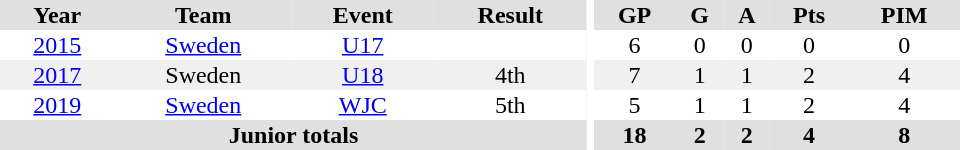<table border="0" cellpadding="1" cellspacing="0" ID="Table3" style="text-align:center; width:40em">
<tr ALIGN="center" bgcolor="#e0e0e0">
<th>Year</th>
<th>Team</th>
<th>Event</th>
<th>Result</th>
<th rowspan="99" bgcolor="#ffffff"></th>
<th>GP</th>
<th>G</th>
<th>A</th>
<th>Pts</th>
<th>PIM</th>
</tr>
<tr>
<td><a href='#'>2015</a></td>
<td><a href='#'>Sweden</a></td>
<td><a href='#'>U17</a></td>
<td></td>
<td>6</td>
<td>0</td>
<td>0</td>
<td>0</td>
<td>0</td>
</tr>
<tr bgcolor="#f0f0f0">
<td><a href='#'>2017</a></td>
<td>Sweden</td>
<td><a href='#'>U18</a></td>
<td>4th</td>
<td>7</td>
<td>1</td>
<td>1</td>
<td>2</td>
<td>4</td>
</tr>
<tr>
<td><a href='#'>2019</a></td>
<td><a href='#'>Sweden</a></td>
<td><a href='#'>WJC</a></td>
<td>5th</td>
<td>5</td>
<td>1</td>
<td>1</td>
<td>2</td>
<td>4</td>
</tr>
<tr bgcolor="#e0e0e0">
<th colspan="4">Junior totals</th>
<th>18</th>
<th>2</th>
<th>2</th>
<th>4</th>
<th>8</th>
</tr>
</table>
